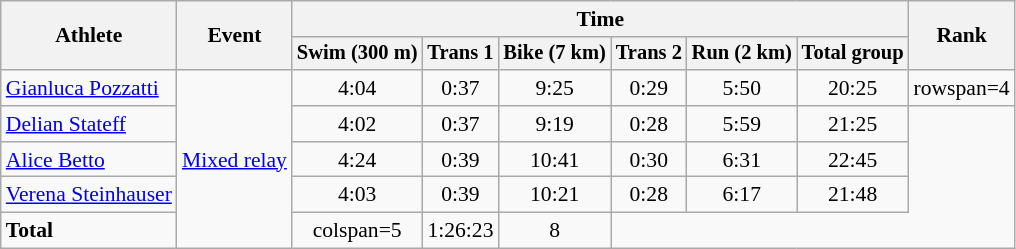<table class="wikitable" style="font-size:90%">
<tr>
<th rowspan=2>Athlete</th>
<th rowspan=2>Event</th>
<th colspan=6>Time</th>
<th rowspan=2>Rank</th>
</tr>
<tr style="font-size:95%">
<th>Swim (300 m)</th>
<th>Trans 1</th>
<th>Bike (7 km)</th>
<th>Trans 2</th>
<th>Run (2 km)</th>
<th>Total group</th>
</tr>
<tr align=center>
<td align=left><a href='#'>Gianluca Pozzatti</a></td>
<td align=left rowspan=5><a href='#'>Mixed relay</a></td>
<td>4:04</td>
<td>0:37</td>
<td>9:25</td>
<td>0:29</td>
<td>5:50</td>
<td>20:25</td>
<td>rowspan=4 </td>
</tr>
<tr align=center>
<td align=left><a href='#'>Delian Stateff</a></td>
<td>4:02</td>
<td>0:37</td>
<td>9:19</td>
<td>0:28</td>
<td>5:59</td>
<td>21:25</td>
</tr>
<tr align=center>
<td align=left><a href='#'>Alice Betto</a></td>
<td>4:24</td>
<td>0:39</td>
<td>10:41</td>
<td>0:30</td>
<td>6:31</td>
<td>22:45</td>
</tr>
<tr align=center>
<td align=left><a href='#'>Verena Steinhauser</a></td>
<td>4:03</td>
<td>0:39</td>
<td>10:21</td>
<td>0:28</td>
<td>6:17</td>
<td>21:48</td>
</tr>
<tr align=center>
<td align=left><strong>Total</strong></td>
<td>colspan=5 </td>
<td>1:26:23</td>
<td>8</td>
</tr>
</table>
